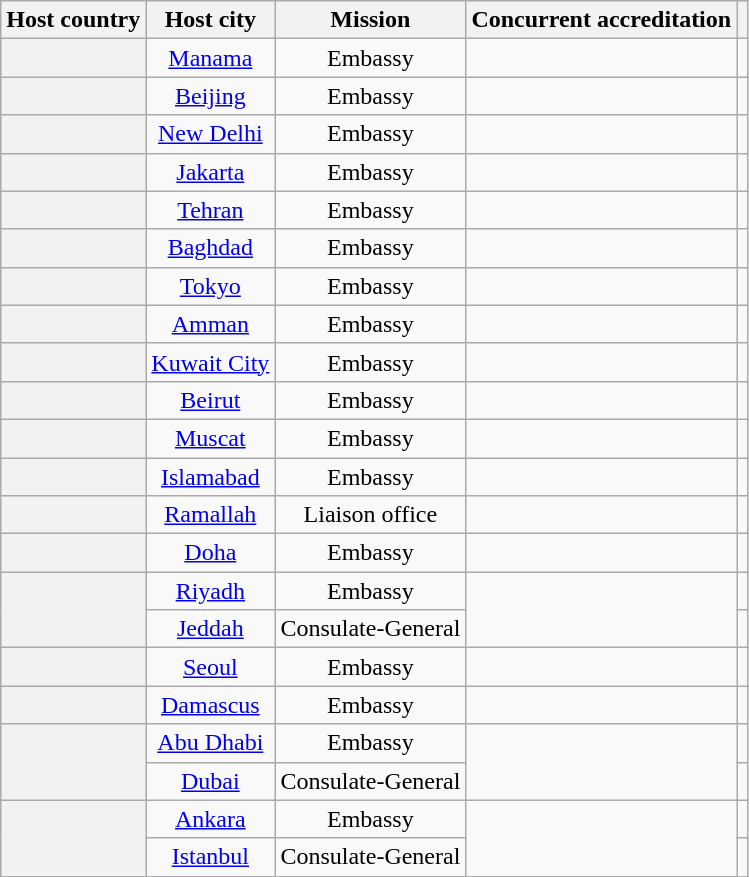<table class="wikitable plainrowheaders" style="text-align:center;">
<tr>
<th scope="col">Host country</th>
<th scope="col">Host city</th>
<th scope="col">Mission</th>
<th scope="col">Concurrent accreditation</th>
<th scope="col"></th>
</tr>
<tr>
<th scope="row"></th>
<td><a href='#'>Manama</a></td>
<td>Embassy</td>
<td></td>
<td></td>
</tr>
<tr>
<th scope="row"></th>
<td><a href='#'>Beijing</a></td>
<td>Embassy</td>
<td></td>
<td></td>
</tr>
<tr>
<th scope="row"></th>
<td><a href='#'>New Delhi</a></td>
<td>Embassy</td>
<td></td>
<td></td>
</tr>
<tr>
<th scope="row"></th>
<td><a href='#'>Jakarta</a></td>
<td>Embassy</td>
<td></td>
<td></td>
</tr>
<tr>
<th scope="row"></th>
<td><a href='#'>Tehran</a></td>
<td>Embassy</td>
<td></td>
<td></td>
</tr>
<tr>
<th scope="row"></th>
<td><a href='#'>Baghdad</a></td>
<td>Embassy</td>
<td></td>
<td></td>
</tr>
<tr>
<th scope="row"></th>
<td><a href='#'>Tokyo</a></td>
<td>Embassy</td>
<td></td>
<td></td>
</tr>
<tr>
<th scope="row"></th>
<td><a href='#'>Amman</a></td>
<td>Embassy</td>
<td></td>
<td></td>
</tr>
<tr>
<th scope="row"></th>
<td><a href='#'>Kuwait City</a></td>
<td>Embassy</td>
<td></td>
<td></td>
</tr>
<tr>
<th scope="row"></th>
<td><a href='#'>Beirut</a></td>
<td>Embassy</td>
<td></td>
<td></td>
</tr>
<tr>
<th scope="row"></th>
<td><a href='#'>Muscat</a></td>
<td>Embassy</td>
<td></td>
<td></td>
</tr>
<tr>
<th scope="row"></th>
<td><a href='#'>Islamabad</a></td>
<td>Embassy</td>
<td></td>
<td></td>
</tr>
<tr>
<th scope="row"></th>
<td><a href='#'>Ramallah</a></td>
<td>Liaison office</td>
<td></td>
<td></td>
</tr>
<tr>
<th scope="row"></th>
<td><a href='#'>Doha</a></td>
<td>Embassy</td>
<td></td>
<td></td>
</tr>
<tr>
<th scope="row" rowspan="2"></th>
<td><a href='#'>Riyadh</a></td>
<td>Embassy</td>
<td rowspan="2"></td>
<td></td>
</tr>
<tr>
<td><a href='#'>Jeddah</a></td>
<td>Consulate-General</td>
<td></td>
</tr>
<tr>
<th scope="row"></th>
<td><a href='#'>Seoul</a></td>
<td>Embassy</td>
<td></td>
<td></td>
</tr>
<tr>
<th scope="row"></th>
<td><a href='#'>Damascus</a></td>
<td>Embassy</td>
<td></td>
<td></td>
</tr>
<tr>
<th scope="row" rowspan="2"></th>
<td><a href='#'>Abu Dhabi</a></td>
<td>Embassy</td>
<td rowspan="2"></td>
<td></td>
</tr>
<tr>
<td><a href='#'>Dubai</a></td>
<td>Consulate-General</td>
<td></td>
</tr>
<tr>
<th scope="row" rowspan="2"></th>
<td><a href='#'>Ankara</a></td>
<td>Embassy</td>
<td rowspan="2"></td>
<td></td>
</tr>
<tr>
<td><a href='#'>Istanbul</a></td>
<td>Consulate-General</td>
<td></td>
</tr>
</table>
